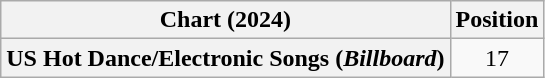<table class="wikitable plainrowheaders" style="text-align:center">
<tr>
<th scope="col">Chart (2024)</th>
<th scope="col">Position</th>
</tr>
<tr>
<th scope="row">US Hot Dance/Electronic Songs (<em>Billboard</em>)</th>
<td>17</td>
</tr>
</table>
